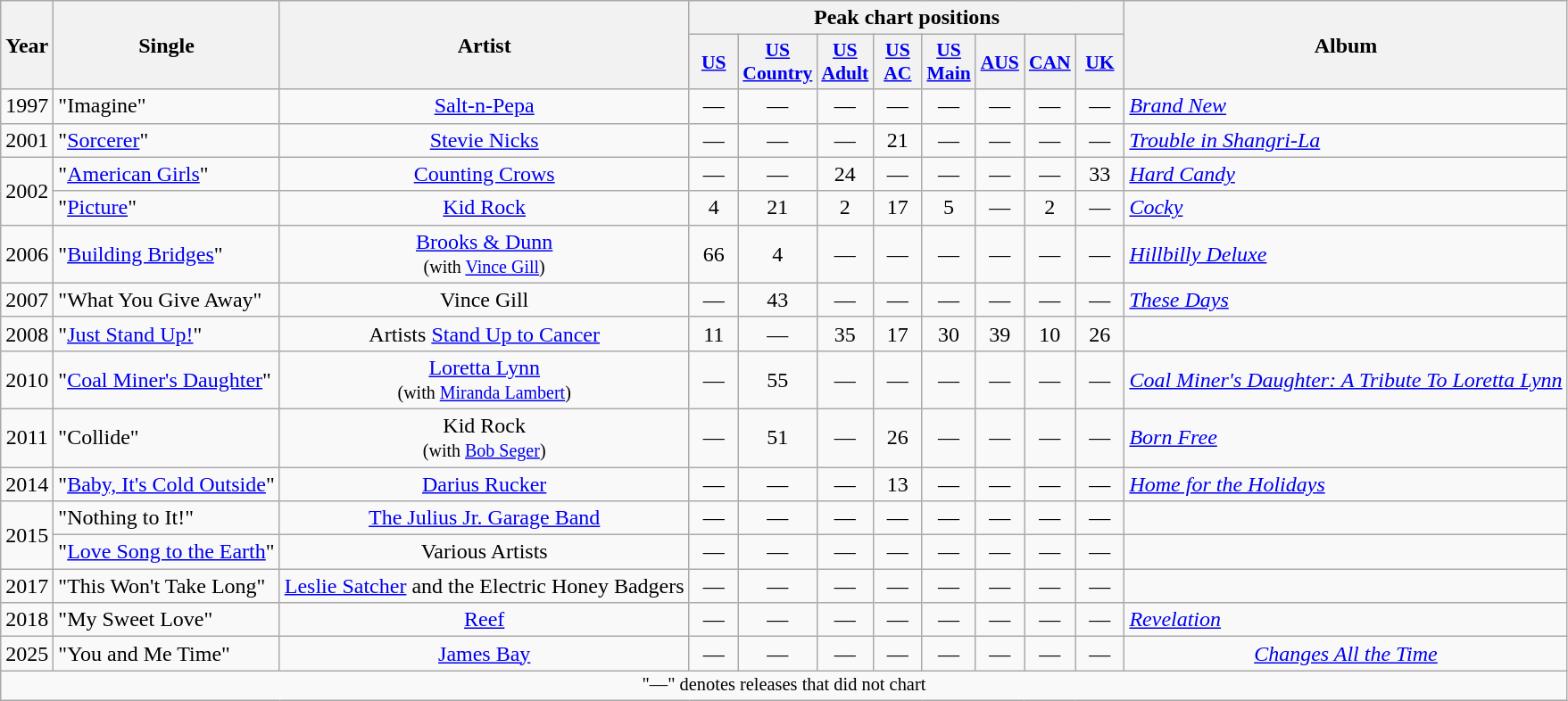<table class="wikitable" style="text-align:center;">
<tr>
<th rowspan="2">Year</th>
<th rowspan="2">Single</th>
<th rowspan="2">Artist</th>
<th colspan="8">Peak chart positions</th>
<th rowspan="2">Album</th>
</tr>
<tr style="font-size:90%;">
<th style="width:30px;"><a href='#'>US</a></th>
<th style="width:30px;"><a href='#'>US Country</a></th>
<th style="width:30px;"><a href='#'>US Adult</a></th>
<th style="width:30px;"><a href='#'>US AC</a></th>
<th style="width:30px;"><a href='#'>US Main</a></th>
<th style="width:30px;"><a href='#'>AUS</a></th>
<th style="width:30px;"><a href='#'>CAN</a></th>
<th style="width:30px;"><a href='#'>UK</a></th>
</tr>
<tr>
<td>1997</td>
<td style="text-align:left;">"Imagine"</td>
<td><a href='#'>Salt-n-Pepa</a></td>
<td>—</td>
<td>—</td>
<td>—</td>
<td>—</td>
<td>—</td>
<td>—</td>
<td>—</td>
<td>—</td>
<td style="text-align:left;"><em><a href='#'>Brand New</a></em></td>
</tr>
<tr>
<td>2001</td>
<td style="text-align:left;">"<a href='#'>Sorcerer</a>"</td>
<td><a href='#'>Stevie Nicks</a></td>
<td>—</td>
<td>—</td>
<td>—</td>
<td>21</td>
<td>—</td>
<td>—</td>
<td>—</td>
<td>—</td>
<td style="text-align:left;"><em><a href='#'>Trouble in Shangri-La</a></em></td>
</tr>
<tr>
<td rowspan="2">2002</td>
<td style="text-align:left;">"<a href='#'>American Girls</a>"</td>
<td><a href='#'>Counting Crows</a></td>
<td>—</td>
<td>—</td>
<td>24</td>
<td>—</td>
<td>—</td>
<td>—</td>
<td>—</td>
<td>33</td>
<td style="text-align:left;"><em><a href='#'>Hard Candy</a></em></td>
</tr>
<tr>
<td style="text-align:left;">"<a href='#'>Picture</a>"</td>
<td><a href='#'>Kid Rock</a></td>
<td>4</td>
<td>21</td>
<td>2</td>
<td>17</td>
<td>5</td>
<td>—</td>
<td>2</td>
<td>—</td>
<td style="text-align:left;"><em><a href='#'>Cocky</a></em></td>
</tr>
<tr>
<td>2006</td>
<td style="text-align:left;">"<a href='#'>Building Bridges</a>"</td>
<td><a href='#'>Brooks & Dunn</a><br> <small>(with <a href='#'>Vince Gill</a>)</small></td>
<td>66</td>
<td>4</td>
<td>—</td>
<td>—</td>
<td>—</td>
<td>—</td>
<td>—</td>
<td>—</td>
<td style="text-align:left;"><em><a href='#'>Hillbilly Deluxe</a></em></td>
</tr>
<tr>
<td>2007</td>
<td style="text-align:left;">"What You Give Away"</td>
<td>Vince Gill</td>
<td>—</td>
<td>43</td>
<td>—</td>
<td>—</td>
<td>—</td>
<td>—</td>
<td>—</td>
<td>—</td>
<td style="text-align:left;"><em><a href='#'>These Days</a></em></td>
</tr>
<tr>
<td>2008</td>
<td style="text-align:left;">"<a href='#'>Just Stand Up!</a>"</td>
<td>Artists <a href='#'>Stand Up to Cancer</a></td>
<td>11</td>
<td>—</td>
<td>35</td>
<td>17</td>
<td>30</td>
<td>39</td>
<td>10</td>
<td>26</td>
<td></td>
</tr>
<tr>
<td>2010</td>
<td style="text-align:left;">"<a href='#'>Coal Miner's Daughter</a>"</td>
<td><a href='#'>Loretta Lynn</a><br> <small>(with <a href='#'>Miranda Lambert</a>)</small></td>
<td>—</td>
<td>55</td>
<td>—</td>
<td>—</td>
<td>—</td>
<td>—</td>
<td>—</td>
<td>—</td>
<td style="text-align:left;"><em><a href='#'>Coal Miner's Daughter: A Tribute To Loretta Lynn</a></em></td>
</tr>
<tr>
<td>2011</td>
<td style="text-align:left;">"Collide"</td>
<td>Kid Rock<br> <small>(with <a href='#'>Bob Seger</a>)</small></td>
<td>—</td>
<td>51</td>
<td>—</td>
<td>26</td>
<td>—</td>
<td>—</td>
<td>—</td>
<td>—</td>
<td style="text-align:left;"><em><a href='#'>Born Free</a></em></td>
</tr>
<tr>
<td>2014</td>
<td style="text-align:left;">"<a href='#'>Baby, It's Cold Outside</a>"</td>
<td><a href='#'>Darius Rucker</a></td>
<td>—</td>
<td>—</td>
<td>—</td>
<td>13</td>
<td>—</td>
<td>—</td>
<td>—</td>
<td>—</td>
<td style="text-align:left;"><em><a href='#'>Home for the Holidays</a></em></td>
</tr>
<tr>
<td rowspan="2">2015</td>
<td style="text-align:left;">"Nothing to It!"</td>
<td><a href='#'>The Julius Jr. Garage Band</a></td>
<td>—</td>
<td>—</td>
<td>—</td>
<td>—</td>
<td>—</td>
<td>—</td>
<td>—</td>
<td>—</td>
<td></td>
</tr>
<tr>
<td style="text-align:left;">"<a href='#'>Love Song to the Earth</a>"</td>
<td>Various Artists</td>
<td>—</td>
<td>—</td>
<td>—</td>
<td>—</td>
<td>—</td>
<td>—</td>
<td>—</td>
<td>—</td>
<td></td>
</tr>
<tr>
<td>2017</td>
<td style="text-align:left;">"This Won't Take Long"</td>
<td><a href='#'>Leslie Satcher</a> and the Electric Honey Badgers<br> </td>
<td>—</td>
<td>—</td>
<td>—</td>
<td>—</td>
<td>—</td>
<td>—</td>
<td>—</td>
<td>—</td>
<td></td>
</tr>
<tr>
<td>2018</td>
<td style="text-align:left;">"My Sweet Love"</td>
<td><a href='#'>Reef</a></td>
<td>—</td>
<td>—</td>
<td>—</td>
<td>—</td>
<td>—</td>
<td>—</td>
<td>—</td>
<td>—</td>
<td style="text-align:left;"><em><a href='#'>Revelation</a></em></td>
</tr>
<tr>
<td>2025</td>
<td style="text-align:left;">"You and Me Time"</td>
<td><a href='#'>James Bay</a></td>
<td>—</td>
<td>—</td>
<td>—</td>
<td>—</td>
<td>—</td>
<td>—</td>
<td>—</td>
<td>—</td>
<td><em><a href='#'>Changes All the Time</a></em></td>
</tr>
<tr>
<td colspan="12" style="text-align:center; font-size:85%">"—" denotes releases that did not chart</td>
</tr>
</table>
